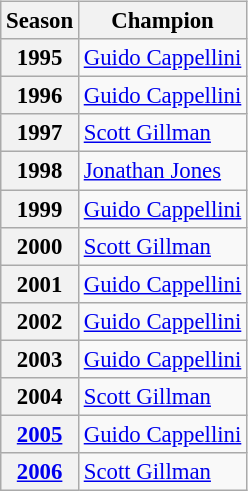<table class="wikitable" style="font-size: 95%; display:inline-table;">
<tr>
<th>Season</th>
<th>Champion</th>
</tr>
<tr>
<th>1995</th>
<td> <a href='#'>Guido Cappellini</a></td>
</tr>
<tr>
<th>1996</th>
<td> <a href='#'>Guido Cappellini</a></td>
</tr>
<tr>
<th>1997</th>
<td> <a href='#'>Scott Gillman</a></td>
</tr>
<tr>
<th>1998</th>
<td> <a href='#'>Jonathan Jones</a></td>
</tr>
<tr>
<th>1999</th>
<td> <a href='#'>Guido Cappellini</a></td>
</tr>
<tr>
<th>2000</th>
<td> <a href='#'>Scott Gillman</a></td>
</tr>
<tr>
<th>2001</th>
<td> <a href='#'>Guido Cappellini</a></td>
</tr>
<tr>
<th>2002</th>
<td> <a href='#'>Guido Cappellini</a></td>
</tr>
<tr>
<th>2003</th>
<td> <a href='#'>Guido Cappellini</a></td>
</tr>
<tr>
<th>2004</th>
<td> <a href='#'>Scott Gillman</a></td>
</tr>
<tr>
<th><a href='#'>2005</a></th>
<td> <a href='#'>Guido Cappellini</a></td>
</tr>
<tr>
<th><a href='#'>2006</a></th>
<td> <a href='#'>Scott Gillman</a></td>
</tr>
</table>
